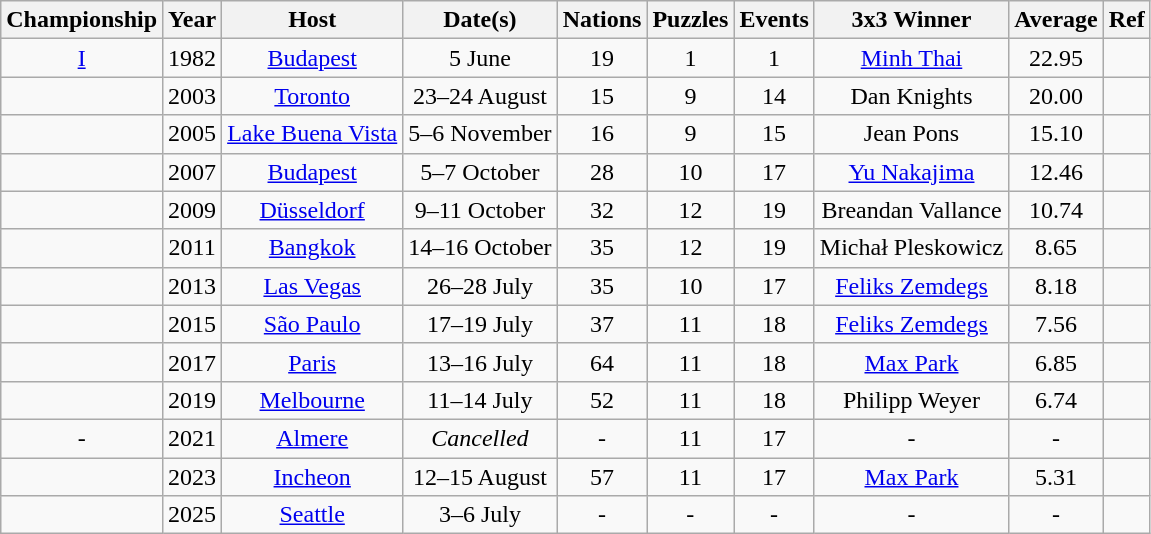<table class="wikitable" style="text-align:center;">
<tr>
<th>Championship</th>
<th>Year</th>
<th>Host</th>
<th>Date(s)</th>
<th>Nations</th>
<th>Puzzles</th>
<th>Events</th>
<th>3x3 Winner</th>
<th>Average</th>
<th>Ref</th>
</tr>
<tr>
<td><a href='#'>I</a></td>
<td>1982</td>
<td> <a href='#'>Budapest</a></td>
<td>5 June</td>
<td>19</td>
<td>1</td>
<td>1</td>
<td> <a href='#'>Minh Thai</a></td>
<td>22.95</td>
<td></td>
</tr>
<tr>
<td></td>
<td>2003</td>
<td> <a href='#'>Toronto</a></td>
<td>23–24 August</td>
<td>15</td>
<td>9</td>
<td>14</td>
<td> Dan Knights</td>
<td>20.00</td>
<td></td>
</tr>
<tr>
<td></td>
<td>2005</td>
<td> <a href='#'>Lake Buena Vista</a></td>
<td>5–6 November</td>
<td>16</td>
<td>9</td>
<td>15</td>
<td> Jean Pons</td>
<td>15.10</td>
<td></td>
</tr>
<tr>
<td></td>
<td>2007</td>
<td> <a href='#'>Budapest</a></td>
<td>5–7 October</td>
<td>28</td>
<td>10</td>
<td>17</td>
<td> <a href='#'>Yu Nakajima</a></td>
<td>12.46</td>
<td></td>
</tr>
<tr>
<td></td>
<td>2009</td>
<td> <a href='#'>Düsseldorf</a></td>
<td>9–11 October</td>
<td>32</td>
<td>12</td>
<td>19</td>
<td> Breandan Vallance</td>
<td>10.74</td>
<td></td>
</tr>
<tr>
<td></td>
<td>2011</td>
<td> <a href='#'>Bangkok</a></td>
<td>14–16 October</td>
<td>35</td>
<td>12</td>
<td>19</td>
<td> Michał Pleskowicz</td>
<td>8.65</td>
<td></td>
</tr>
<tr>
<td></td>
<td>2013</td>
<td> <a href='#'>Las Vegas</a></td>
<td>26–28 July</td>
<td>35</td>
<td>10</td>
<td>17</td>
<td> <a href='#'>Feliks Zemdegs</a></td>
<td>8.18</td>
<td></td>
</tr>
<tr>
<td></td>
<td>2015</td>
<td> <a href='#'>São Paulo</a></td>
<td>17–19 July</td>
<td>37</td>
<td>11</td>
<td>18</td>
<td> <a href='#'>Feliks Zemdegs</a></td>
<td>7.56</td>
<td></td>
</tr>
<tr>
<td></td>
<td>2017</td>
<td> <a href='#'>Paris</a></td>
<td>13–16 July</td>
<td>64</td>
<td>11</td>
<td>18</td>
<td> <a href='#'>Max Park</a></td>
<td>6.85</td>
<td></td>
</tr>
<tr>
<td></td>
<td>2019</td>
<td> <a href='#'>Melbourne</a></td>
<td>11–14 July</td>
<td>52</td>
<td>11</td>
<td>18</td>
<td> Philipp Weyer</td>
<td>6.74</td>
<td></td>
</tr>
<tr>
<td>-</td>
<td>2021</td>
<td> <a href='#'>Almere</a></td>
<td><em>Cancelled</em></td>
<td>-</td>
<td>11</td>
<td>17</td>
<td>-</td>
<td>-</td>
<td></td>
</tr>
<tr>
<td></td>
<td>2023</td>
<td> <a href='#'>Incheon</a></td>
<td>12–15 August</td>
<td>57</td>
<td>11</td>
<td>17</td>
<td> <a href='#'>Max Park</a></td>
<td>5.31</td>
<td></td>
</tr>
<tr>
<td></td>
<td>2025</td>
<td> <a href='#'>Seattle</a></td>
<td>3–6 July</td>
<td>-</td>
<td>-</td>
<td>-</td>
<td>-</td>
<td>-</td>
<td></td>
</tr>
</table>
